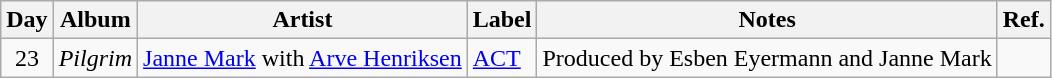<table class="wikitable">
<tr>
<th>Day</th>
<th>Album</th>
<th>Artist</th>
<th>Label</th>
<th>Notes</th>
<th>Ref.</th>
</tr>
<tr>
<td rowspan="1" style="text-align:center;">23</td>
<td><em>Pilgrim</em></td>
<td><a href='#'>Janne Mark</a> with <a href='#'>Arve Henriksen</a></td>
<td><a href='#'>ACT</a></td>
<td>Produced by Esben Eyermann and Janne Mark</td>
<td style="text-align:center;"></td>
</tr>
</table>
